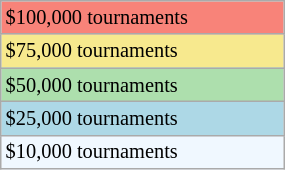<table class="wikitable"  style="font-size:85%; width:15%;">
<tr style="background:#f88379;">
<td>$100,000 tournaments</td>
</tr>
<tr style="background:#f7e98e;">
<td>$75,000 tournaments</td>
</tr>
<tr style="background:#addfad;">
<td>$50,000 tournaments</td>
</tr>
<tr style="background:lightblue;">
<td>$25,000 tournaments</td>
</tr>
<tr bgcolor="#f0f8ff">
<td>$10,000 tournaments</td>
</tr>
</table>
